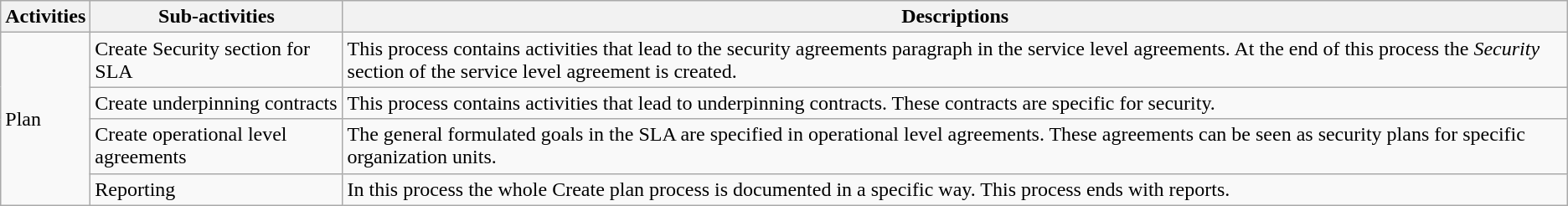<table class="wikitable">
<tr>
<th>Activities</th>
<th>Sub-activities</th>
<th>Descriptions</th>
</tr>
<tr>
<td rowspan=4>Plan</td>
<td>Create Security section for SLA</td>
<td>This process contains activities that lead to the security agreements paragraph in the service level agreements. At the end of this process the <em>Security</em> section of the service level agreement is created.</td>
</tr>
<tr>
<td>Create underpinning contracts</td>
<td>This process contains activities that lead to underpinning contracts. These contracts are specific for security.</td>
</tr>
<tr>
<td>Create operational level agreements</td>
<td>The general formulated goals in the SLA are specified in operational level agreements. These agreements can be seen as security plans for specific organization units.</td>
</tr>
<tr>
<td>Reporting</td>
<td>In this process the whole Create plan process is documented in a specific way. This process ends with reports.</td>
</tr>
</table>
